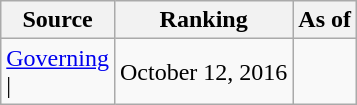<table class="wikitable" style="text-align:center">
<tr>
<th>Source</th>
<th>Ranking</th>
<th>As of</th>
</tr>
<tr>
<td align=left><a href='#'>Governing</a><br>| </td>
<td>October 12, 2016</td>
</tr>
</table>
